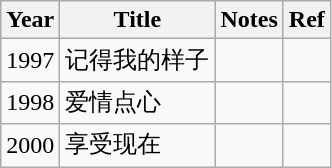<table class="wikitable sortable">
<tr>
<th>Year</th>
<th>Title</th>
<th>Notes</th>
<th>Ref</th>
</tr>
<tr>
<td>1997</td>
<td>记得我的样子</td>
<td></td>
<td></td>
</tr>
<tr>
<td>1998</td>
<td>爱情点心</td>
<td></td>
<td></td>
</tr>
<tr>
<td>2000</td>
<td>享受现在</td>
<td></td>
<td></td>
</tr>
</table>
